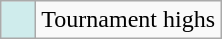<table class="wikitable">
<tr>
<td style="background:#CFECEC; width:1em"></td>
<td>Tournament highs</td>
</tr>
</table>
